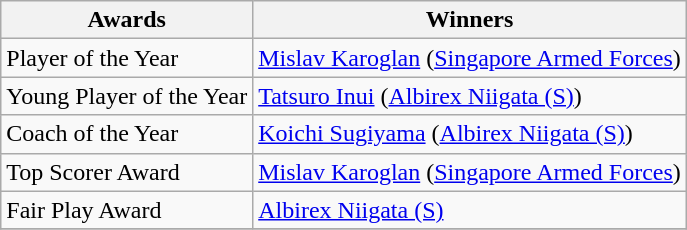<table class="wikitable">
<tr>
<th>Awards</th>
<th>Winners</th>
</tr>
<tr>
<td>Player of the Year</td>
<td> <a href='#'>Mislav Karoglan</a> (<a href='#'>Singapore Armed Forces</a>)</td>
</tr>
<tr>
<td>Young Player of the Year</td>
<td> <a href='#'>Tatsuro Inui</a> (<a href='#'>Albirex Niigata (S)</a>)</td>
</tr>
<tr>
<td>Coach of the Year</td>
<td> <a href='#'>Koichi Sugiyama</a> (<a href='#'>Albirex Niigata (S)</a>)</td>
</tr>
<tr>
<td>Top Scorer Award</td>
<td> <a href='#'>Mislav Karoglan</a> (<a href='#'>Singapore Armed Forces</a>)</td>
</tr>
<tr>
<td>Fair Play Award</td>
<td> <a href='#'>Albirex Niigata (S)</a></td>
</tr>
<tr>
</tr>
</table>
